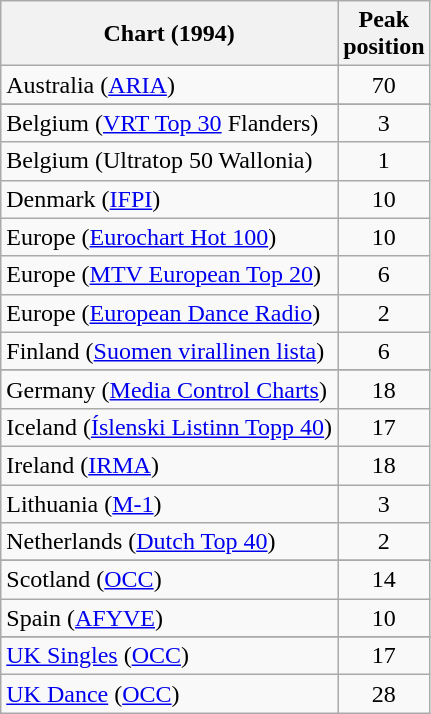<table class="wikitable sortable">
<tr>
<th align="left">Chart (1994)</th>
<th align="center">Peak<br>position</th>
</tr>
<tr>
<td align="left">Australia (<a href='#'>ARIA</a>)</td>
<td align="center">70</td>
</tr>
<tr>
</tr>
<tr>
</tr>
<tr>
<td align="left">Belgium (<a href='#'>VRT Top 30</a> Flanders)</td>
<td align="center">3</td>
</tr>
<tr>
<td align="left">Belgium (Ultratop 50 Wallonia)</td>
<td align="center">1</td>
</tr>
<tr>
<td align="left">Denmark (<a href='#'>IFPI</a>)</td>
<td align="center">10</td>
</tr>
<tr>
<td align="left">Europe (<a href='#'>Eurochart Hot 100</a>)</td>
<td align="center">10</td>
</tr>
<tr>
<td align="left">Europe (<a href='#'>MTV European Top 20</a>)</td>
<td align="center">6</td>
</tr>
<tr>
<td align="left">Europe (<a href='#'>European Dance Radio</a>)</td>
<td align="center">2</td>
</tr>
<tr>
<td align="left">Finland (<a href='#'>Suomen virallinen lista</a>)</td>
<td align="center">6</td>
</tr>
<tr>
</tr>
<tr>
<td align="left">Germany (<a href='#'>Media Control Charts</a>)</td>
<td align="center">18</td>
</tr>
<tr>
<td align="left">Iceland (<a href='#'>Íslenski Listinn Topp 40</a>)</td>
<td align="center">17</td>
</tr>
<tr>
<td align="left">Ireland (<a href='#'>IRMA</a>)</td>
<td align="center">18</td>
</tr>
<tr>
<td align="left">Lithuania (<a href='#'>M-1</a>)</td>
<td align="center">3</td>
</tr>
<tr>
<td align="left">Netherlands (<a href='#'>Dutch Top 40</a>)</td>
<td align="center">2</td>
</tr>
<tr>
</tr>
<tr>
<td align="left">Scotland (<a href='#'>OCC</a>)</td>
<td align="center">14</td>
</tr>
<tr>
<td align="left">Spain (<a href='#'>AFYVE</a>)</td>
<td align="center">10</td>
</tr>
<tr>
</tr>
<tr>
</tr>
<tr>
<td align="left"><a href='#'>UK Singles</a> (<a href='#'>OCC</a>)</td>
<td align="center">17</td>
</tr>
<tr>
<td align="left"><a href='#'>UK Dance</a> (<a href='#'>OCC</a>)</td>
<td align="center">28</td>
</tr>
</table>
